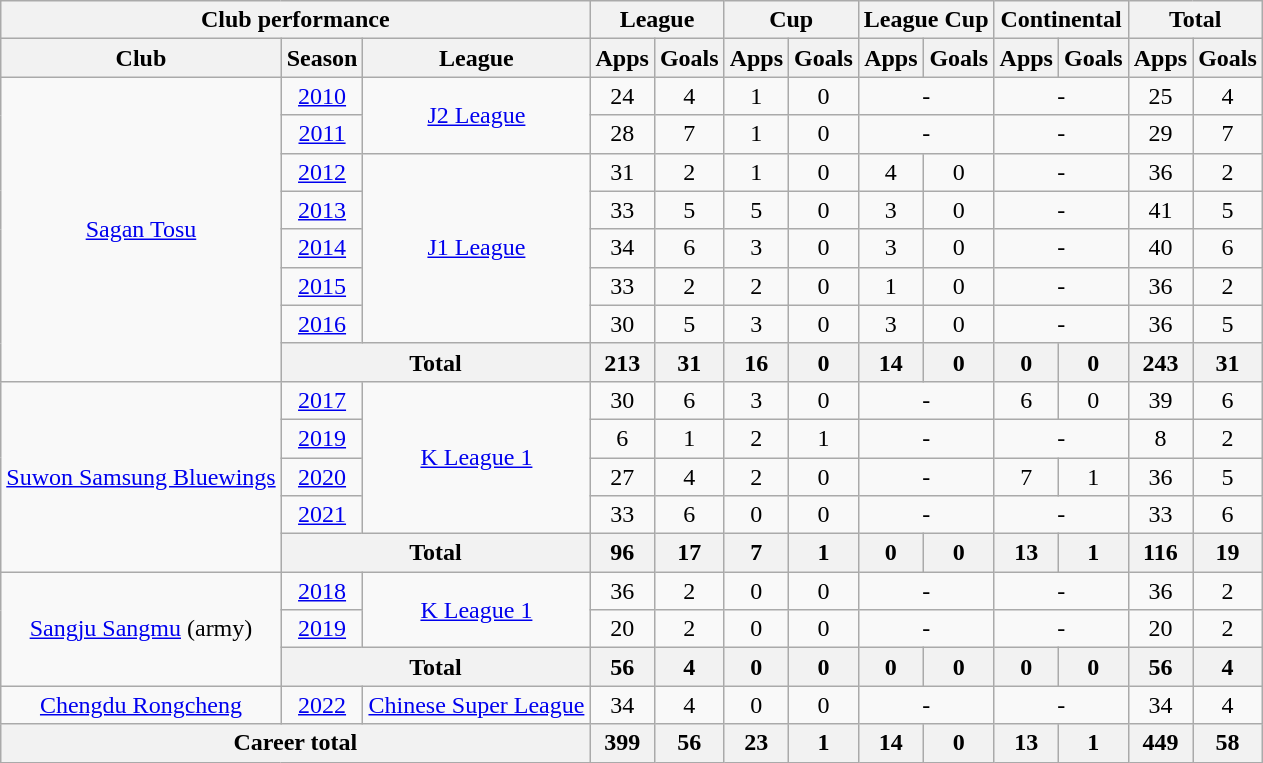<table class="wikitable" style="text-align: center">
<tr>
<th colspan="3">Club performance</th>
<th colspan="2">League</th>
<th colspan="2">Cup</th>
<th colspan="2">League Cup</th>
<th colspan="2">Continental</th>
<th colspan="2">Total</th>
</tr>
<tr>
<th>Club</th>
<th>Season</th>
<th>League</th>
<th>Apps</th>
<th>Goals</th>
<th>Apps</th>
<th>Goals</th>
<th>Apps</th>
<th>Goals</th>
<th>Apps</th>
<th>Goals</th>
<th>Apps</th>
<th>Goals</th>
</tr>
<tr>
<td rowspan="8"><a href='#'>Sagan Tosu</a></td>
<td><a href='#'>2010</a></td>
<td rowspan="2"><a href='#'>J2 League</a></td>
<td>24</td>
<td>4</td>
<td>1</td>
<td>0</td>
<td colspan="2">-</td>
<td colspan="2">-</td>
<td>25</td>
<td>4</td>
</tr>
<tr>
<td><a href='#'>2011</a></td>
<td>28</td>
<td>7</td>
<td>1</td>
<td>0</td>
<td colspan="2">-</td>
<td colspan="2">-</td>
<td>29</td>
<td>7</td>
</tr>
<tr>
<td><a href='#'>2012</a></td>
<td rowspan="5"><a href='#'>J1 League</a></td>
<td>31</td>
<td>2</td>
<td>1</td>
<td>0</td>
<td>4</td>
<td>0</td>
<td colspan="2">-</td>
<td>36</td>
<td>2</td>
</tr>
<tr>
<td><a href='#'>2013</a></td>
<td>33</td>
<td>5</td>
<td>5</td>
<td>0</td>
<td>3</td>
<td>0</td>
<td colspan="2">-</td>
<td>41</td>
<td>5</td>
</tr>
<tr>
<td><a href='#'>2014</a></td>
<td>34</td>
<td>6</td>
<td>3</td>
<td>0</td>
<td>3</td>
<td>0</td>
<td colspan="2">-</td>
<td>40</td>
<td>6</td>
</tr>
<tr>
<td><a href='#'>2015</a></td>
<td>33</td>
<td>2</td>
<td>2</td>
<td>0</td>
<td>1</td>
<td>0</td>
<td colspan="2">-</td>
<td>36</td>
<td>2</td>
</tr>
<tr>
<td><a href='#'>2016</a></td>
<td>30</td>
<td>5</td>
<td>3</td>
<td>0</td>
<td>3</td>
<td>0</td>
<td colspan="2">-</td>
<td>36</td>
<td>5</td>
</tr>
<tr>
<th colspan=2>Total</th>
<th>213</th>
<th>31</th>
<th>16</th>
<th>0</th>
<th>14</th>
<th>0</th>
<th>0</th>
<th>0</th>
<th>243</th>
<th>31</th>
</tr>
<tr>
<td rowspan=5><a href='#'>Suwon Samsung Bluewings</a></td>
<td><a href='#'>2017</a></td>
<td rowspan=4><a href='#'>K League 1</a></td>
<td>30</td>
<td>6</td>
<td>3</td>
<td>0</td>
<td colspan="2">-</td>
<td>6</td>
<td>0</td>
<td>39</td>
<td>6</td>
</tr>
<tr>
<td><a href='#'>2019</a></td>
<td>6</td>
<td>1</td>
<td>2</td>
<td>1</td>
<td colspan="2">-</td>
<td colspan="2">-</td>
<td>8</td>
<td>2</td>
</tr>
<tr>
<td><a href='#'>2020</a></td>
<td>27</td>
<td>4</td>
<td>2</td>
<td>0</td>
<td colspan="2">-</td>
<td>7</td>
<td>1</td>
<td>36</td>
<td>5</td>
</tr>
<tr>
<td><a href='#'>2021</a></td>
<td>33</td>
<td>6</td>
<td>0</td>
<td>0</td>
<td colspan="2">-</td>
<td colspan="2">-</td>
<td>33</td>
<td>6</td>
</tr>
<tr>
<th colspan=2>Total</th>
<th>96</th>
<th>17</th>
<th>7</th>
<th>1</th>
<th>0</th>
<th>0</th>
<th>13</th>
<th>1</th>
<th>116</th>
<th>19</th>
</tr>
<tr>
<td rowspan="3"><a href='#'>Sangju Sangmu</a> (army)</td>
<td><a href='#'>2018</a></td>
<td rowspan=2><a href='#'>K League 1</a></td>
<td>36</td>
<td>2</td>
<td>0</td>
<td>0</td>
<td colspan="2">-</td>
<td colspan="2">-</td>
<td>36</td>
<td>2</td>
</tr>
<tr>
<td><a href='#'>2019</a></td>
<td>20</td>
<td>2</td>
<td>0</td>
<td>0</td>
<td colspan="2">-</td>
<td colspan="2">-</td>
<td>20</td>
<td>2</td>
</tr>
<tr>
<th colspan=2>Total</th>
<th>56</th>
<th>4</th>
<th>0</th>
<th>0</th>
<th>0</th>
<th>0</th>
<th>0</th>
<th>0</th>
<th>56</th>
<th>4</th>
</tr>
<tr>
<td><a href='#'>Chengdu Rongcheng</a></td>
<td><a href='#'>2022</a></td>
<td><a href='#'>Chinese Super League</a></td>
<td>34</td>
<td>4</td>
<td>0</td>
<td>0</td>
<td colspan="2">-</td>
<td colspan="2">-</td>
<td>34</td>
<td>4</td>
</tr>
<tr>
<th colspan=3>Career total</th>
<th>399</th>
<th>56</th>
<th>23</th>
<th>1</th>
<th>14</th>
<th>0</th>
<th>13</th>
<th>1</th>
<th>449</th>
<th>58</th>
</tr>
</table>
